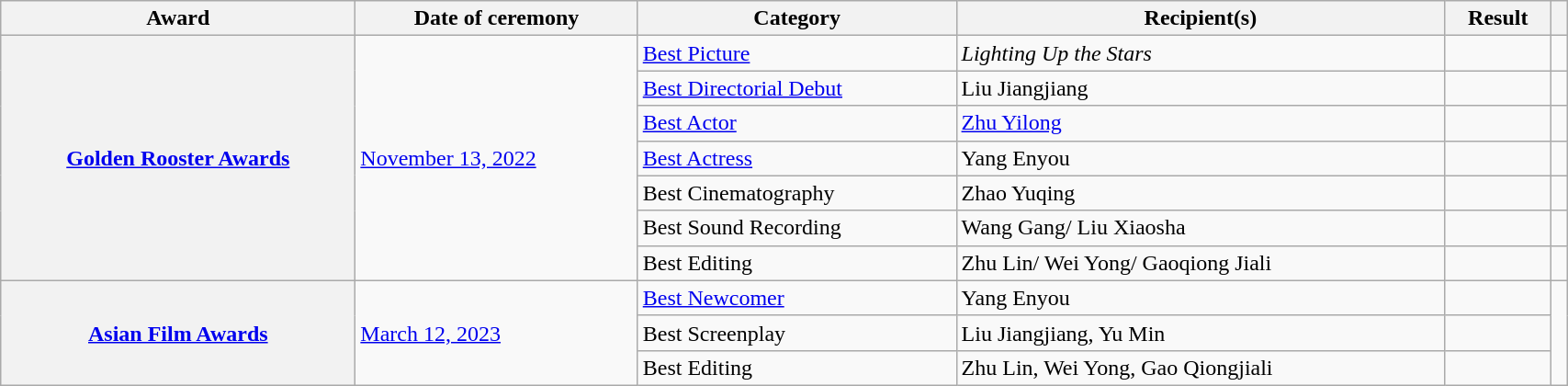<table class="wikitable sortable plainrowheaders" style="width: 90%;">
<tr>
<th scope="col">Award</th>
<th scope="col">Date of ceremony</th>
<th scope="col">Category</th>
<th scope="col">Recipient(s)</th>
<th scope="col">Result</th>
<th scope="col" class="unsortable"></th>
</tr>
<tr>
<th rowspan="7" scope="row"><a href='#'>Golden Rooster Awards</a></th>
<td rowspan="7"><a href='#'>November 13, 2022</a></td>
<td><a href='#'>Best Picture</a></td>
<td><em>Lighting Up the Stars</em></td>
<td></td>
<td></td>
</tr>
<tr>
<td><a href='#'>Best Directorial Debut</a></td>
<td>Liu Jiangjiang</td>
<td></td>
<td></td>
</tr>
<tr>
<td><a href='#'>Best Actor</a></td>
<td><a href='#'>Zhu Yilong</a></td>
<td></td>
<td></td>
</tr>
<tr>
<td><a href='#'>Best Actress</a></td>
<td>Yang Enyou</td>
<td></td>
<td></td>
</tr>
<tr>
<td>Best Cinematography</td>
<td>Zhao Yuqing</td>
<td></td>
<td></td>
</tr>
<tr>
<td>Best Sound Recording</td>
<td>Wang Gang/ Liu Xiaosha</td>
<td></td>
<td></td>
</tr>
<tr>
<td>Best Editing</td>
<td>Zhu Lin/ Wei Yong/ Gaoqiong Jiali</td>
<td></td>
<td></td>
</tr>
<tr>
<th rowspan="3" scope="row"><a href='#'>Asian Film Awards</a></th>
<td rowspan="3"><a href='#'>March 12, 2023</a></td>
<td><a href='#'>Best Newcomer</a></td>
<td>Yang Enyou</td>
<td></td>
<td rowspan="3"></td>
</tr>
<tr>
<td>Best Screenplay</td>
<td>Liu Jiangjiang, Yu Min</td>
<td></td>
</tr>
<tr>
<td>Best Editing</td>
<td>Zhu Lin, Wei Yong, Gao Qiongjiali</td>
<td></td>
</tr>
</table>
